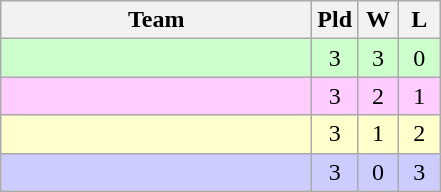<table class="wikitable" style="text-align:center">
<tr>
<th width="200">Team</th>
<th width="20">Pld</th>
<th width="20">W</th>
<th width="20">L</th>
</tr>
<tr style="background:#cfc">
<td align="left"></td>
<td>3</td>
<td>3</td>
<td>0</td>
</tr>
<tr style="background:#ffccff">
<td align="left"></td>
<td>3</td>
<td>2</td>
<td>1</td>
</tr>
<tr style="background:#ffc">
<td align="left"></td>
<td>3</td>
<td>1</td>
<td>2</td>
</tr>
<tr bgcolor="ccccff">
<td align="left"></td>
<td>3</td>
<td>0</td>
<td>3</td>
</tr>
</table>
